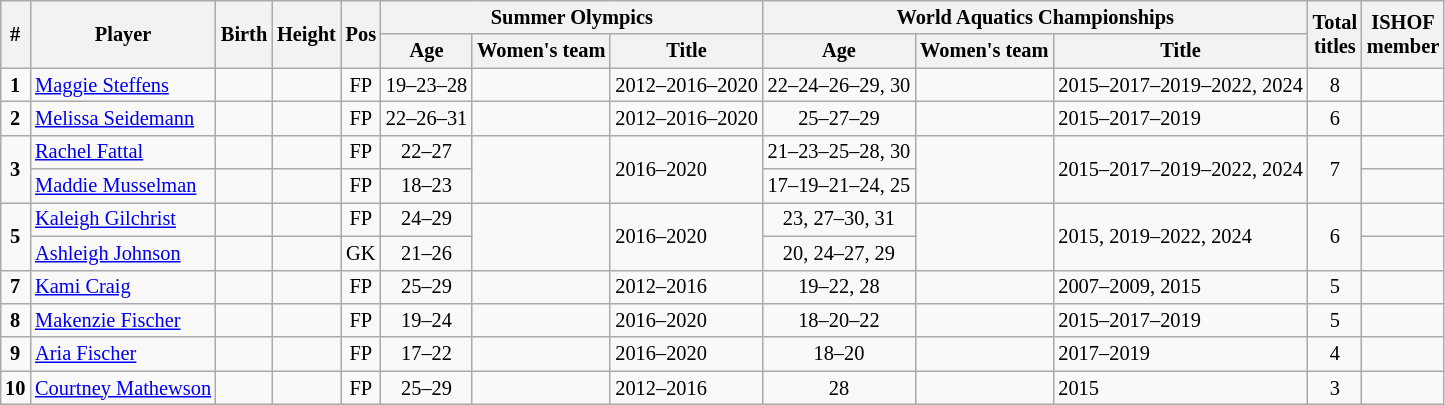<table class="wikitable sortable" style="text-align: center; font-size: 85%; margin-left: 1em;">
<tr>
<th rowspan="2">#</th>
<th rowspan="2">Player</th>
<th rowspan="2">Birth</th>
<th rowspan="2">Height</th>
<th rowspan="2">Pos</th>
<th colspan="3">Summer Olympics</th>
<th colspan="3">World Aquatics Championships</th>
<th rowspan="2">Total<br>titles</th>
<th rowspan="2">ISHOF<br>member</th>
</tr>
<tr>
<th>Age</th>
<th>Women's team</th>
<th>Title</th>
<th>Age</th>
<th>Women's team</th>
<th>Title</th>
</tr>
<tr>
<td><strong>1</strong></td>
<td style="text-align: left;" data-sort-value="Steffens, Maggie"><a href='#'>Maggie Steffens</a></td>
<td></td>
<td style="text-align: left;"></td>
<td>FP</td>
<td>19–23–28</td>
<td style="text-align: left;"></td>
<td style="text-align: left;">2012–2016–2020</td>
<td>22–24–26–29, 30</td>
<td style="text-align: left;"></td>
<td style="text-align: left;">2015–2017–2019–2022, 2024</td>
<td>8</td>
<td></td>
</tr>
<tr>
<td><strong>2</strong></td>
<td style="text-align: left;" data-sort-value="Seidemann, Melissa"><a href='#'>Melissa Seidemann</a></td>
<td></td>
<td style="text-align: left;"></td>
<td>FP</td>
<td>22–26–31</td>
<td style="text-align: left;"></td>
<td style="text-align: left;">2012–2016–2020</td>
<td>25–27–29</td>
<td style="text-align: left;"></td>
<td style="text-align: left;">2015–2017–2019</td>
<td>6</td>
<td></td>
</tr>
<tr>
<td rowspan="2"><strong>3</strong></td>
<td style="text-align: left;" data-sort-value="Fattal, Rachel"><a href='#'>Rachel Fattal</a></td>
<td></td>
<td style="text-align: left;"></td>
<td>FP</td>
<td>22–27</td>
<td rowspan="2" style="text-align: left;"></td>
<td rowspan="2" style="text-align: left;">2016–2020</td>
<td>21–23–25–28, 30</td>
<td rowspan="2" style="text-align: left;"></td>
<td rowspan="2" style="text-align: left;">2015–2017–2019–2022, 2024</td>
<td rowspan="2">7</td>
<td></td>
</tr>
<tr>
<td style="text-align: left;" data-sort-value="Musselman, Maddie"><a href='#'>Maddie Musselman</a></td>
<td></td>
<td style="text-align: left;"></td>
<td>FP</td>
<td>18–23</td>
<td>17–19–21–24, 25</td>
<td></td>
</tr>
<tr>
<td rowspan="2"><strong>5</strong></td>
<td style="text-align: left;" data-sort-value="Gilchrist, Kaleigh"><a href='#'>Kaleigh Gilchrist</a></td>
<td></td>
<td style="text-align: left;"></td>
<td>FP</td>
<td>24–29</td>
<td rowspan="2" style="text-align: left;"></td>
<td rowspan="2" style="text-align: left;">2016–2020</td>
<td>23, 27–30, 31</td>
<td rowspan="2" style="text-align: left;"></td>
<td rowspan="2" style="text-align: left;">2015, 2019–2022, 2024</td>
<td rowspan="2">6</td>
<td></td>
</tr>
<tr>
<td style="text-align: left;" data-sort-value="Johnson, Ashleigh"><a href='#'>Ashleigh Johnson</a></td>
<td></td>
<td style="text-align: left;"></td>
<td>GK</td>
<td>21–26</td>
<td>20, 24–27, 29</td>
<td></td>
</tr>
<tr>
<td><strong>7</strong></td>
<td style="text-align: left;" data-sort-value="Craig, Kami"><a href='#'>Kami Craig</a></td>
<td></td>
<td style="text-align: left;"></td>
<td>FP</td>
<td>25–29</td>
<td style="text-align: left;"></td>
<td style="text-align: left;">2012–2016</td>
<td>19–22, 28</td>
<td style="text-align: left;"></td>
<td style="text-align: left;">2007–2009, 2015</td>
<td>5</td>
<td></td>
</tr>
<tr>
<td><strong>8</strong></td>
<td style="text-align: left;" data-sort-value="Fischer, Makenzie"><a href='#'>Makenzie Fischer</a></td>
<td></td>
<td style="text-align: left;"></td>
<td>FP</td>
<td>19–24</td>
<td></td>
<td style="text-align: left;">2016–2020</td>
<td>18–20–22</td>
<td style="text-align: left;"></td>
<td style="text-align: left;">2015–2017–2019</td>
<td>5</td>
<td></td>
</tr>
<tr>
<td><strong>9</strong></td>
<td style="text-align: left;" data-sort-value="Fischer, Aria"><a href='#'>Aria Fischer</a></td>
<td></td>
<td style="text-align: left;"></td>
<td>FP</td>
<td>17–22</td>
<td style="text-align: left;"></td>
<td style="text-align: left;">2016–2020</td>
<td>18–20</td>
<td style="text-align: left;"></td>
<td style="text-align: left;">2017–2019</td>
<td>4</td>
<td></td>
</tr>
<tr>
<td><strong>10</strong></td>
<td style="text-align: left;" data-sort-value="Mathewson, Courtney"><a href='#'>Courtney Mathewson</a></td>
<td></td>
<td style="text-align: left;"></td>
<td>FP</td>
<td>25–29</td>
<td style="text-align: left;"></td>
<td style="text-align: left;">2012–2016</td>
<td>28</td>
<td style="text-align: left;"></td>
<td style="text-align: left;">2015</td>
<td>3</td>
<td></td>
</tr>
</table>
